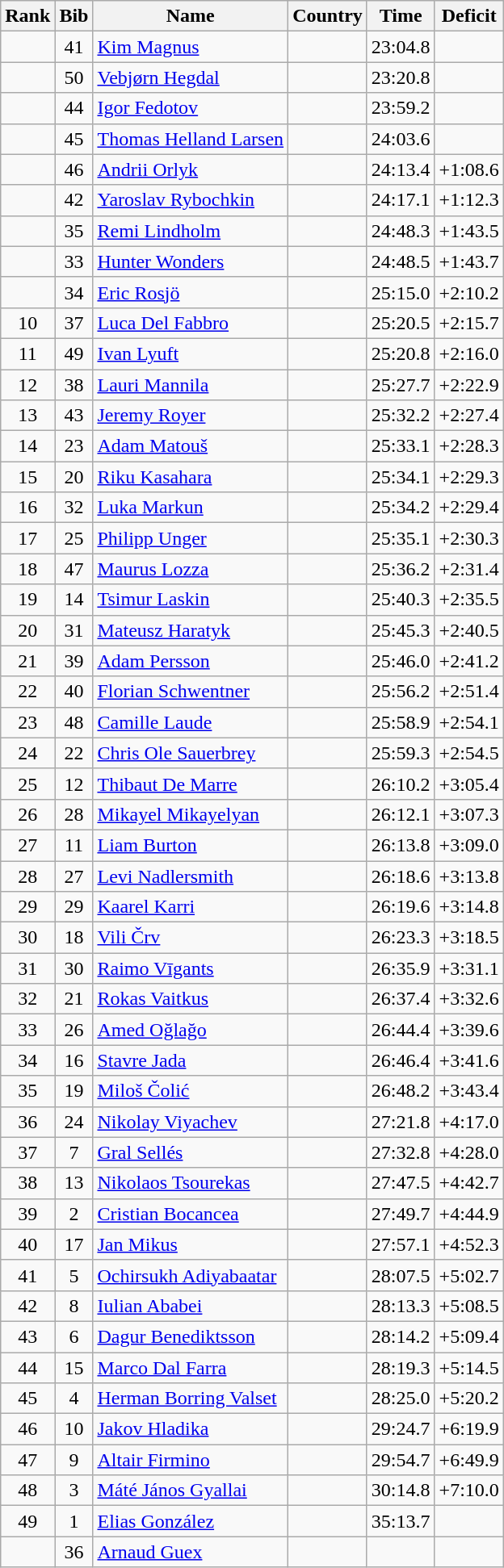<table class="wikitable sortable" style="text-align:center">
<tr>
<th>Rank</th>
<th>Bib</th>
<th>Name</th>
<th>Country</th>
<th>Time</th>
<th>Deficit</th>
</tr>
<tr>
<td></td>
<td>41</td>
<td align=left><a href='#'>Kim Magnus</a></td>
<td align=left></td>
<td>23:04.8</td>
<td></td>
</tr>
<tr>
<td></td>
<td>50</td>
<td align=left><a href='#'>Vebjørn Hegdal</a></td>
<td align=left></td>
<td>23:20.8</td>
<td></td>
</tr>
<tr>
<td></td>
<td>44</td>
<td align=left><a href='#'>Igor Fedotov</a></td>
<td align=left></td>
<td>23:59.2</td>
<td></td>
</tr>
<tr>
<td></td>
<td>45</td>
<td align=left><a href='#'>Thomas Helland Larsen</a></td>
<td align=left></td>
<td>24:03.6</td>
<td></td>
</tr>
<tr>
<td></td>
<td>46</td>
<td align=left><a href='#'>Andrii Orlyk</a></td>
<td align=left></td>
<td>24:13.4</td>
<td>+1:08.6</td>
</tr>
<tr>
<td></td>
<td>42</td>
<td align=left><a href='#'>Yaroslav Rybochkin</a></td>
<td align=left></td>
<td>24:17.1</td>
<td>+1:12.3</td>
</tr>
<tr>
<td></td>
<td>35</td>
<td align=left><a href='#'>Remi Lindholm</a></td>
<td align=left></td>
<td>24:48.3</td>
<td>+1:43.5</td>
</tr>
<tr>
<td></td>
<td>33</td>
<td align=left><a href='#'>Hunter Wonders</a></td>
<td align=left></td>
<td>24:48.5</td>
<td>+1:43.7</td>
</tr>
<tr>
<td></td>
<td>34</td>
<td align=left><a href='#'>Eric Rosjö</a></td>
<td align=left></td>
<td>25:15.0</td>
<td>+2:10.2</td>
</tr>
<tr>
<td>10</td>
<td>37</td>
<td align=left><a href='#'>Luca Del Fabbro</a></td>
<td align=left></td>
<td>25:20.5</td>
<td>+2:15.7</td>
</tr>
<tr>
<td>11</td>
<td>49</td>
<td align=left><a href='#'>Ivan Lyuft</a></td>
<td align=left></td>
<td>25:20.8</td>
<td>+2:16.0</td>
</tr>
<tr>
<td>12</td>
<td>38</td>
<td align=left><a href='#'>Lauri Mannila</a></td>
<td align=left></td>
<td>25:27.7</td>
<td>+2:22.9</td>
</tr>
<tr>
<td>13</td>
<td>43</td>
<td align=left><a href='#'>Jeremy Royer</a></td>
<td align=left></td>
<td>25:32.2</td>
<td>+2:27.4</td>
</tr>
<tr>
<td>14</td>
<td>23</td>
<td align=left><a href='#'>Adam Matouš</a></td>
<td align=left></td>
<td>25:33.1</td>
<td>+2:28.3</td>
</tr>
<tr>
<td>15</td>
<td>20</td>
<td align=left><a href='#'>Riku Kasahara</a></td>
<td align=left></td>
<td>25:34.1</td>
<td>+2:29.3</td>
</tr>
<tr>
<td>16</td>
<td>32</td>
<td align=left><a href='#'>Luka Markun</a></td>
<td align=left></td>
<td>25:34.2</td>
<td>+2:29.4</td>
</tr>
<tr>
<td>17</td>
<td>25</td>
<td align=left><a href='#'>Philipp Unger</a></td>
<td align=left></td>
<td>25:35.1</td>
<td>+2:30.3</td>
</tr>
<tr>
<td>18</td>
<td>47</td>
<td align=left><a href='#'>Maurus Lozza</a></td>
<td align=left></td>
<td>25:36.2</td>
<td>+2:31.4</td>
</tr>
<tr>
<td>19</td>
<td>14</td>
<td align=left><a href='#'>Tsimur Laskin</a></td>
<td align=left></td>
<td>25:40.3</td>
<td>+2:35.5</td>
</tr>
<tr>
<td>20</td>
<td>31</td>
<td align=left><a href='#'>Mateusz Haratyk</a></td>
<td align=left></td>
<td>25:45.3</td>
<td>+2:40.5</td>
</tr>
<tr>
<td>21</td>
<td>39</td>
<td align=left><a href='#'>Adam Persson</a></td>
<td align=left></td>
<td>25:46.0</td>
<td>+2:41.2</td>
</tr>
<tr>
<td>22</td>
<td>40</td>
<td align=left><a href='#'>Florian Schwentner</a></td>
<td align=left></td>
<td>25:56.2</td>
<td>+2:51.4</td>
</tr>
<tr>
<td>23</td>
<td>48</td>
<td align=left><a href='#'>Camille Laude</a></td>
<td align=left></td>
<td>25:58.9</td>
<td>+2:54.1</td>
</tr>
<tr>
<td>24</td>
<td>22</td>
<td align=left><a href='#'>Chris Ole Sauerbrey</a></td>
<td align=left></td>
<td>25:59.3</td>
<td>+2:54.5</td>
</tr>
<tr>
<td>25</td>
<td>12</td>
<td align=left><a href='#'>Thibaut De Marre</a></td>
<td align=left></td>
<td>26:10.2</td>
<td>+3:05.4</td>
</tr>
<tr>
<td>26</td>
<td>28</td>
<td align=left><a href='#'>Mikayel Mikayelyan</a></td>
<td align=left></td>
<td>26:12.1</td>
<td>+3:07.3</td>
</tr>
<tr>
<td>27</td>
<td>11</td>
<td align=left><a href='#'>Liam Burton</a></td>
<td align=left></td>
<td>26:13.8</td>
<td>+3:09.0</td>
</tr>
<tr>
<td>28</td>
<td>27</td>
<td align=left><a href='#'>Levi Nadlersmith</a></td>
<td align=left></td>
<td>26:18.6</td>
<td>+3:13.8</td>
</tr>
<tr>
<td>29</td>
<td>29</td>
<td align=left><a href='#'>Kaarel Karri</a></td>
<td align=left></td>
<td>26:19.6</td>
<td>+3:14.8</td>
</tr>
<tr>
<td>30</td>
<td>18</td>
<td align=left><a href='#'>Vili Črv</a></td>
<td align=left></td>
<td>26:23.3</td>
<td>+3:18.5</td>
</tr>
<tr>
<td>31</td>
<td>30</td>
<td align=left><a href='#'>Raimo Vīgants</a></td>
<td align=left></td>
<td>26:35.9</td>
<td>+3:31.1</td>
</tr>
<tr>
<td>32</td>
<td>21</td>
<td align=left><a href='#'>Rokas Vaitkus</a></td>
<td align=left></td>
<td>26:37.4</td>
<td>+3:32.6</td>
</tr>
<tr>
<td>33</td>
<td>26</td>
<td align=left><a href='#'>Amed Oğlağo</a></td>
<td align=left></td>
<td>26:44.4</td>
<td>+3:39.6</td>
</tr>
<tr>
<td>34</td>
<td>16</td>
<td align=left><a href='#'>Stavre Jada</a></td>
<td align=left></td>
<td>26:46.4</td>
<td>+3:41.6</td>
</tr>
<tr>
<td>35</td>
<td>19</td>
<td align=left><a href='#'>Miloš Čolić</a></td>
<td align=left></td>
<td>26:48.2</td>
<td>+3:43.4</td>
</tr>
<tr>
<td>36</td>
<td>24</td>
<td align=left><a href='#'>Nikolay Viyachev</a></td>
<td align=left></td>
<td>27:21.8</td>
<td>+4:17.0</td>
</tr>
<tr>
<td>37</td>
<td>7</td>
<td align=left><a href='#'>Gral Sellés</a></td>
<td align=left></td>
<td>27:32.8</td>
<td>+4:28.0</td>
</tr>
<tr>
<td>38</td>
<td>13</td>
<td align=left><a href='#'>Nikolaos Tsourekas</a></td>
<td align=left></td>
<td>27:47.5</td>
<td>+4:42.7</td>
</tr>
<tr>
<td>39</td>
<td>2</td>
<td align=left><a href='#'>Cristian Bocancea</a></td>
<td align=left></td>
<td>27:49.7</td>
<td>+4:44.9</td>
</tr>
<tr>
<td>40</td>
<td>17</td>
<td align=left><a href='#'>Jan Mikus</a></td>
<td align=left></td>
<td>27:57.1</td>
<td>+4:52.3</td>
</tr>
<tr>
<td>41</td>
<td>5</td>
<td align=left><a href='#'>Ochirsukh Adiyabaatar</a></td>
<td align=left></td>
<td>28:07.5</td>
<td>+5:02.7</td>
</tr>
<tr>
<td>42</td>
<td>8</td>
<td align=left><a href='#'>Iulian Ababei</a></td>
<td align=left></td>
<td>28:13.3</td>
<td>+5:08.5</td>
</tr>
<tr>
<td>43</td>
<td>6</td>
<td align=left><a href='#'>Dagur Benediktsson</a></td>
<td align=left></td>
<td>28:14.2</td>
<td>+5:09.4</td>
</tr>
<tr>
<td>44</td>
<td>15</td>
<td align=left><a href='#'>Marco Dal Farra</a></td>
<td align=left></td>
<td>28:19.3</td>
<td>+5:14.5</td>
</tr>
<tr>
<td>45</td>
<td>4</td>
<td align=left><a href='#'>Herman Borring Valset</a></td>
<td align=left></td>
<td>28:25.0</td>
<td>+5:20.2</td>
</tr>
<tr>
<td>46</td>
<td>10</td>
<td align=left><a href='#'>Jakov Hladika</a></td>
<td align=left></td>
<td>29:24.7</td>
<td>+6:19.9</td>
</tr>
<tr>
<td>47</td>
<td>9</td>
<td align=left><a href='#'>Altair Firmino</a></td>
<td align=left></td>
<td>29:54.7</td>
<td>+6:49.9</td>
</tr>
<tr>
<td>48</td>
<td>3</td>
<td align=left><a href='#'>Máté János Gyallai</a></td>
<td align=left></td>
<td>30:14.8</td>
<td>+7:10.0</td>
</tr>
<tr>
<td>49</td>
<td>1</td>
<td align=left><a href='#'>Elias González</a></td>
<td align=left></td>
<td>35:13.7</td>
<td></td>
</tr>
<tr>
<td></td>
<td>36</td>
<td align=left><a href='#'>Arnaud Guex</a></td>
<td align=left></td>
<td></td>
<td></td>
</tr>
</table>
